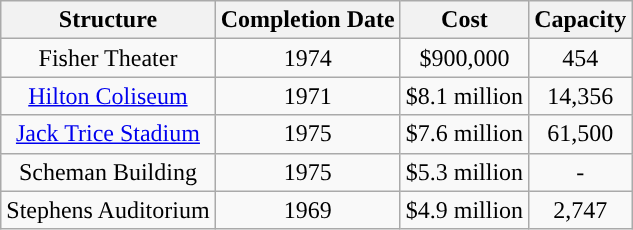<table class="wikitable" style="text-align: center">
<tr align=center>
<th>Structure</th>
<th>Completion Date</th>
<th>Cost</th>
<th>Capacity</th>
</tr>
<tr>
<td>Fisher Theater</td>
<td>1974</td>
<td>$900,000</td>
<td>454</td>
</tr>
<tr>
<td><a href='#'>Hilton Coliseum</a></td>
<td>1971</td>
<td>$8.1 million</td>
<td>14,356</td>
</tr>
<tr>
<td><a href='#'>Jack Trice Stadium</a></td>
<td>1975</td>
<td>$7.6 million</td>
<td>61,500</td>
</tr>
<tr>
<td>Scheman Building</td>
<td>1975</td>
<td>$5.3 million</td>
<td>-</td>
</tr>
<tr>
<td>Stephens Auditorium</td>
<td>1969</td>
<td>$4.9 million</td>
<td>2,747</td>
</tr>
</table>
